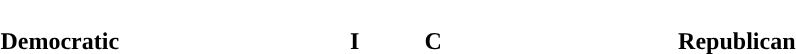<table style="width:50em; text-align:center">
<tr style="color:white">
<td style="background:"><strong>56</strong></td>
<td style="background:"><strong>1</strong></td>
<td style="background:"><strong>1</strong></td>
<td style="background:"><strong>42</strong></td>
</tr>
<tr>
<td><span><strong>Democratic</strong></span></td>
<td><strong>I</strong></td>
<td><strong>C</strong></td>
<td><span><strong>Republican</strong></span></td>
</tr>
</table>
